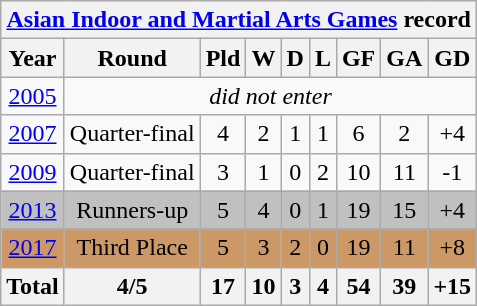<table class="wikitable sortable" style="text-align: center;font-size:100%;">
<tr>
<th colspan=9><a href='#'>Asian Indoor and Martial Arts Games</a> record</th>
</tr>
<tr>
<th>Year</th>
<th>Round</th>
<th>Pld</th>
<th>W</th>
<th>D</th>
<th>L</th>
<th>GF</th>
<th>GA</th>
<th>GD</th>
</tr>
<tr>
<td> <a href='#'>2005</a></td>
<td colspan=10><em>did not enter</em></td>
</tr>
<tr>
<td> <a href='#'>2007</a></td>
<td>Quarter-final</td>
<td>4</td>
<td>2</td>
<td>1</td>
<td>1</td>
<td>6</td>
<td>2</td>
<td>+4</td>
</tr>
<tr>
<td> <a href='#'>2009</a></td>
<td>Quarter-final</td>
<td>3</td>
<td>1</td>
<td>0</td>
<td>2</td>
<td>10</td>
<td>11</td>
<td>-1</td>
</tr>
<tr bgcolor=silver>
<td> <a href='#'>2013</a></td>
<td>Runners-up</td>
<td>5</td>
<td>4</td>
<td>0</td>
<td>1</td>
<td>19</td>
<td>15</td>
<td>+4</td>
</tr>
<tr>
</tr>
<tr bgcolor="#cc9966">
<td> <a href='#'>2017</a></td>
<td>Third Place</td>
<td>5</td>
<td>3</td>
<td>2</td>
<td>0</td>
<td>19</td>
<td>11</td>
<td>+8</td>
</tr>
<tr>
<th><strong>Total</strong></th>
<th>4/5</th>
<th>17</th>
<th>10</th>
<th>3</th>
<th>4</th>
<th>54</th>
<th>39</th>
<th>+15</th>
</tr>
</table>
